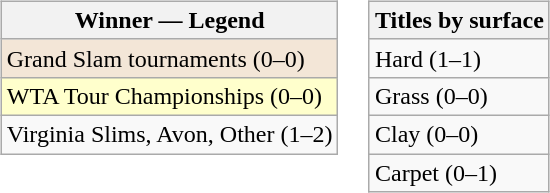<table>
<tr valign=top>
<td><br><table class="wikitable sortable mw-collapsible mw-collapsed">
<tr>
<th>Winner — Legend</th>
</tr>
<tr>
<td style="background:#f3e6d7;">Grand Slam tournaments (0–0)</td>
</tr>
<tr>
<td style="background:#ffc;">WTA Tour Championships (0–0)</td>
</tr>
<tr>
<td>Virginia Slims, Avon, Other (1–2)</td>
</tr>
</table>
</td>
<td><br><table class="wikitable sortable mw-collapsible mw-collapsed">
<tr>
<th>Titles by surface</th>
</tr>
<tr>
<td>Hard (1–1)</td>
</tr>
<tr>
<td>Grass (0–0)</td>
</tr>
<tr>
<td>Clay (0–0)</td>
</tr>
<tr>
<td>Carpet (0–1)</td>
</tr>
</table>
</td>
</tr>
</table>
